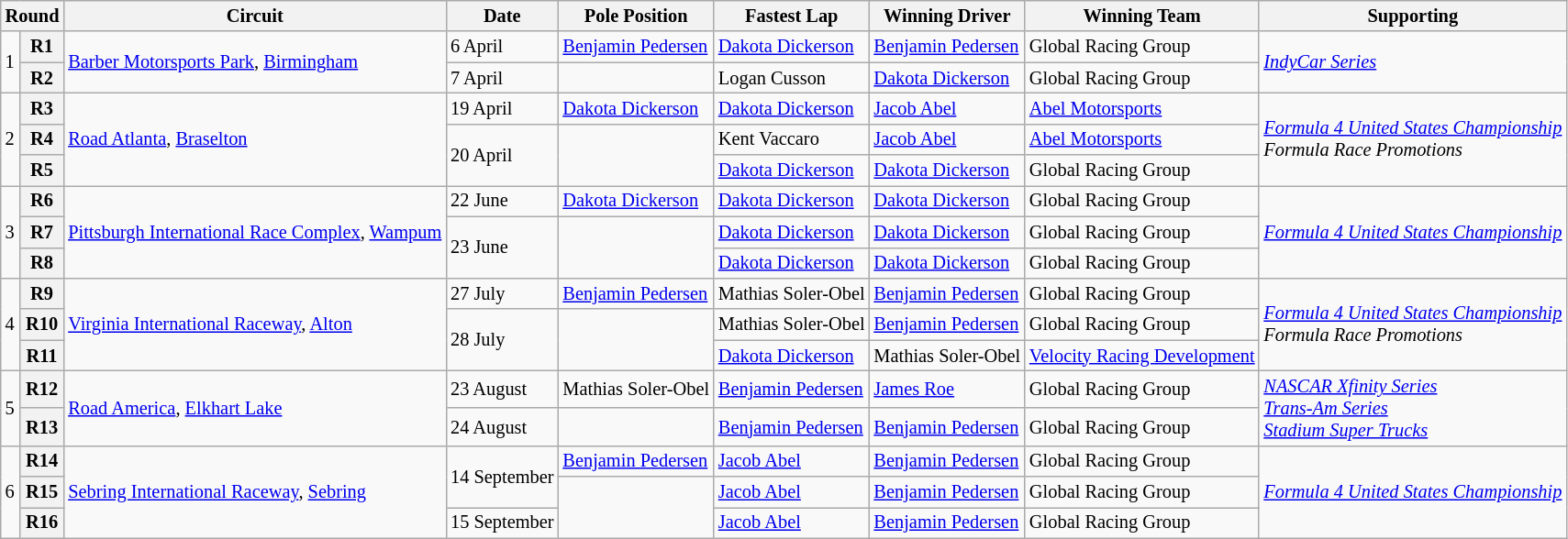<table class="wikitable" style="font-size:85%;">
<tr>
<th colspan=2>Round</th>
<th>Circuit</th>
<th>Date</th>
<th>Pole Position</th>
<th>Fastest Lap</th>
<th>Winning Driver</th>
<th>Winning Team</th>
<th>Supporting</th>
</tr>
<tr>
<td rowspan=2>1</td>
<th>R1</th>
<td rowspan=2><a href='#'>Barber Motorsports Park</a>, <a href='#'>Birmingham</a></td>
<td>6 April</td>
<td> <a href='#'>Benjamin Pedersen</a></td>
<td> <a href='#'>Dakota Dickerson</a></td>
<td> <a href='#'>Benjamin Pedersen</a></td>
<td>Global Racing Group</td>
<td rowspan=2><em><a href='#'>IndyCar Series</a></em></td>
</tr>
<tr>
<th>R2</th>
<td>7 April</td>
<td></td>
<td> Logan Cusson</td>
<td> <a href='#'>Dakota Dickerson</a></td>
<td>Global Racing Group</td>
</tr>
<tr>
<td rowspan=3>2</td>
<th>R3</th>
<td rowspan=3><a href='#'>Road Atlanta</a>, <a href='#'>Braselton</a></td>
<td>19 April</td>
<td nowrap> <a href='#'>Dakota Dickerson</a></td>
<td nowrap> <a href='#'>Dakota Dickerson</a></td>
<td> <a href='#'>Jacob Abel</a></td>
<td><a href='#'>Abel Motorsports</a></td>
<td rowspan=3><em><a href='#'>Formula 4 United States Championship</a></em><br><em>Formula Race Promotions</em></td>
</tr>
<tr>
<th>R4</th>
<td rowspan=2>20 April</td>
<td rowspan=2></td>
<td> Kent Vaccaro</td>
<td> <a href='#'>Jacob Abel</a></td>
<td><a href='#'>Abel Motorsports</a></td>
</tr>
<tr>
<th>R5</th>
<td> <a href='#'>Dakota Dickerson</a></td>
<td> <a href='#'>Dakota Dickerson</a></td>
<td>Global Racing Group</td>
</tr>
<tr>
<td rowspan=3>3</td>
<th>R6</th>
<td rowspan=3 nowrap><a href='#'>Pittsburgh International Race Complex</a>, <a href='#'>Wampum</a></td>
<td>22 June</td>
<td nowrap> <a href='#'>Dakota Dickerson</a></td>
<td nowrap> <a href='#'>Dakota Dickerson</a></td>
<td nowrap> <a href='#'>Dakota Dickerson</a></td>
<td nowrap>Global Racing Group</td>
<td rowspan=3 nowrap><em><a href='#'>Formula 4 United States Championship</a></em></td>
</tr>
<tr>
<th>R7</th>
<td rowspan=2>23 June</td>
<td rowspan=2></td>
<td> <a href='#'>Dakota Dickerson</a></td>
<td> <a href='#'>Dakota Dickerson</a></td>
<td>Global Racing Group</td>
</tr>
<tr>
<th>R8</th>
<td> <a href='#'>Dakota Dickerson</a></td>
<td> <a href='#'>Dakota Dickerson</a></td>
<td>Global Racing Group</td>
</tr>
<tr>
<td rowspan=3>4</td>
<th>R9</th>
<td rowspan=3><a href='#'>Virginia International Raceway</a>, <a href='#'>Alton</a></td>
<td>27 July</td>
<td> <a href='#'>Benjamin Pedersen</a></td>
<td> Mathias Soler-Obel</td>
<td> <a href='#'>Benjamin Pedersen</a></td>
<td>Global Racing Group</td>
<td rowspan=3><em><a href='#'>Formula 4 United States Championship</a></em><br><em>Formula Race Promotions</em></td>
</tr>
<tr>
<th>R10</th>
<td rowspan=2>28 July</td>
<td rowspan=2></td>
<td nowrap> Mathias Soler-Obel</td>
<td> <a href='#'>Benjamin Pedersen</a></td>
<td>Global Racing Group</td>
</tr>
<tr>
<th>R11</th>
<td> <a href='#'>Dakota Dickerson</a></td>
<td nowrap> Mathias Soler-Obel</td>
<td nowrap><a href='#'>Velocity Racing Development</a></td>
</tr>
<tr>
<td rowspan=2>5</td>
<th>R12</th>
<td rowspan=2><a href='#'>Road America</a>, <a href='#'>Elkhart Lake</a></td>
<td>23 August</td>
<td nowrap> Mathias Soler-Obel</td>
<td> <a href='#'>Benjamin Pedersen</a></td>
<td> <a href='#'>James Roe</a></td>
<td>Global Racing Group</td>
<td rowspan=2><em><a href='#'>NASCAR Xfinity Series</a></em><br><em><a href='#'>Trans-Am Series</a></em><br><em><a href='#'>Stadium Super Trucks</a></em></td>
</tr>
<tr>
<th>R13</th>
<td>24 August</td>
<td></td>
<td> <a href='#'>Benjamin Pedersen</a></td>
<td> <a href='#'>Benjamin Pedersen</a></td>
<td>Global Racing Group</td>
</tr>
<tr>
<td rowspan=3>6</td>
<th>R14</th>
<td rowspan=3><a href='#'>Sebring International Raceway</a>, <a href='#'>Sebring</a></td>
<td rowspan=2 nowrap>14 September</td>
<td> <a href='#'>Benjamin Pedersen</a></td>
<td> <a href='#'>Jacob Abel</a></td>
<td> <a href='#'>Benjamin Pedersen</a></td>
<td>Global Racing Group</td>
<td rowspan=3><em><a href='#'>Formula 4 United States Championship</a></em></td>
</tr>
<tr>
<th>R15</th>
<td rowspan=2></td>
<td> <a href='#'>Jacob Abel</a></td>
<td> <a href='#'>Benjamin Pedersen</a></td>
<td>Global Racing Group</td>
</tr>
<tr>
<th>R16</th>
<td>15 September</td>
<td> <a href='#'>Jacob Abel</a></td>
<td> <a href='#'>Benjamin Pedersen</a></td>
<td>Global Racing Group</td>
</tr>
</table>
